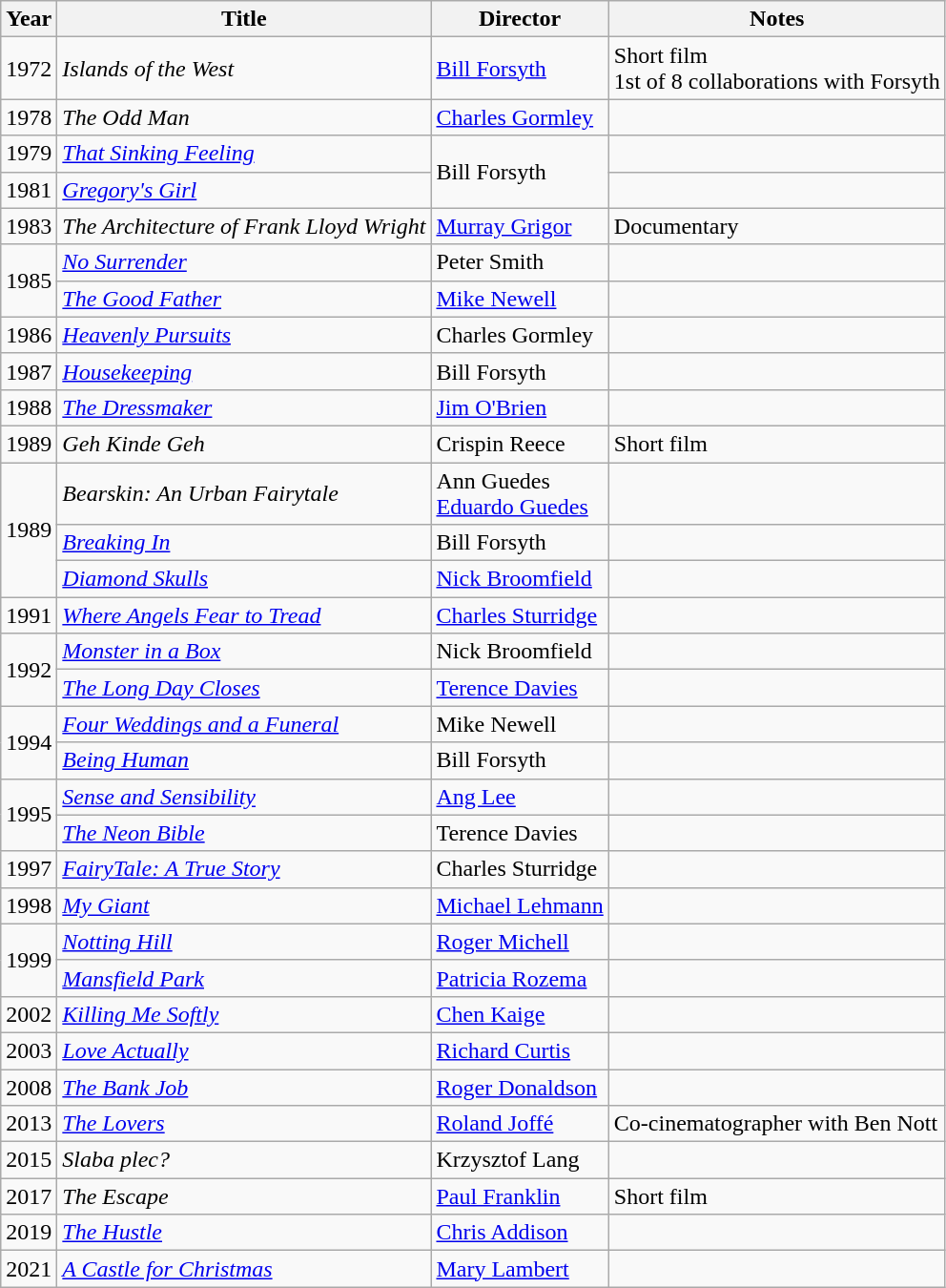<table class="wikitable sortable">
<tr>
<th>Year</th>
<th>Title</th>
<th>Director</th>
<th class="unsortable">Notes</th>
</tr>
<tr>
<td>1972</td>
<td><em>Islands of the West</em></td>
<td><a href='#'>Bill Forsyth</a></td>
<td>Short film<br>1st of 8 collaborations with Forsyth</td>
</tr>
<tr>
<td>1978</td>
<td><em>The Odd Man</em></td>
<td><a href='#'>Charles Gormley</a></td>
<td></td>
</tr>
<tr>
<td>1979</td>
<td><em><a href='#'>That Sinking Feeling</a></em></td>
<td rowspan="2">Bill Forsyth</td>
<td></td>
</tr>
<tr>
<td>1981</td>
<td><em><a href='#'>Gregory's Girl</a></em></td>
<td></td>
</tr>
<tr>
<td>1983</td>
<td><em>The Architecture of Frank Lloyd Wright</em></td>
<td><a href='#'>Murray Grigor</a></td>
<td>Documentary</td>
</tr>
<tr>
<td rowspan="2">1985</td>
<td><em><a href='#'>No Surrender</a></em></td>
<td>Peter Smith</td>
<td></td>
</tr>
<tr>
<td><em><a href='#'>The Good Father</a></em></td>
<td><a href='#'>Mike Newell</a></td>
<td></td>
</tr>
<tr>
<td>1986</td>
<td><em><a href='#'>Heavenly Pursuits</a></em></td>
<td>Charles Gormley</td>
<td></td>
</tr>
<tr>
<td>1987</td>
<td><em><a href='#'>Housekeeping</a></em></td>
<td>Bill Forsyth</td>
<td></td>
</tr>
<tr>
<td>1988</td>
<td><em><a href='#'>The Dressmaker</a></em></td>
<td><a href='#'>Jim O'Brien</a></td>
<td></td>
</tr>
<tr>
<td>1989</td>
<td><em>Geh Kinde Geh</em></td>
<td>Crispin Reece</td>
<td>Short film</td>
</tr>
<tr>
<td rowspan="3">1989</td>
<td><em>Bearskin: An Urban Fairytale</em></td>
<td>Ann Guedes<br><a href='#'>Eduardo Guedes</a></td>
<td></td>
</tr>
<tr>
<td><em><a href='#'>Breaking In</a></em></td>
<td>Bill Forsyth</td>
<td></td>
</tr>
<tr>
<td><em><a href='#'>Diamond Skulls</a></em></td>
<td><a href='#'>Nick Broomfield</a></td>
<td></td>
</tr>
<tr>
<td>1991</td>
<td><em><a href='#'>Where Angels Fear to Tread</a></em></td>
<td><a href='#'>Charles Sturridge</a></td>
<td></td>
</tr>
<tr>
<td rowspan="2">1992</td>
<td><em><a href='#'>Monster in a Box</a></em></td>
<td>Nick Broomfield</td>
<td></td>
</tr>
<tr>
<td><em><a href='#'>The Long Day Closes</a></em></td>
<td><a href='#'>Terence Davies</a></td>
<td></td>
</tr>
<tr>
<td rowspan="2">1994</td>
<td><em><a href='#'>Four Weddings and a Funeral</a></em></td>
<td>Mike Newell</td>
<td></td>
</tr>
<tr>
<td><em><a href='#'>Being Human</a></em></td>
<td>Bill Forsyth</td>
<td></td>
</tr>
<tr>
<td rowspan="2">1995</td>
<td><em><a href='#'>Sense and Sensibility</a></em></td>
<td><a href='#'>Ang Lee</a></td>
<td></td>
</tr>
<tr>
<td><em><a href='#'>The Neon Bible</a></em></td>
<td>Terence Davies</td>
<td></td>
</tr>
<tr>
<td>1997</td>
<td><em><a href='#'>FairyTale: A True Story</a></em></td>
<td>Charles Sturridge</td>
<td></td>
</tr>
<tr>
<td>1998</td>
<td><em><a href='#'>My Giant</a></em></td>
<td><a href='#'>Michael Lehmann</a></td>
<td></td>
</tr>
<tr>
<td rowspan="2">1999</td>
<td><em><a href='#'>Notting Hill</a></em></td>
<td><a href='#'>Roger Michell</a></td>
<td></td>
</tr>
<tr>
<td><em><a href='#'>Mansfield Park</a></em></td>
<td><a href='#'>Patricia Rozema</a></td>
<td></td>
</tr>
<tr>
<td>2002</td>
<td><em><a href='#'>Killing Me Softly</a></em></td>
<td><a href='#'>Chen Kaige</a></td>
<td></td>
</tr>
<tr>
<td>2003</td>
<td><em><a href='#'>Love Actually</a></em></td>
<td><a href='#'>Richard Curtis</a></td>
<td></td>
</tr>
<tr>
<td>2008</td>
<td><em><a href='#'>The Bank Job</a></em></td>
<td><a href='#'>Roger Donaldson</a></td>
<td></td>
</tr>
<tr>
<td>2013</td>
<td><em><a href='#'>The Lovers</a></em></td>
<td><a href='#'>Roland Joffé</a></td>
<td>Co-cinematographer with Ben Nott</td>
</tr>
<tr>
<td>2015</td>
<td><em>Slaba plec?</em></td>
<td>Krzysztof Lang</td>
<td></td>
</tr>
<tr>
<td>2017</td>
<td><em>The Escape</em></td>
<td><a href='#'>Paul Franklin</a></td>
<td>Short film</td>
</tr>
<tr>
<td>2019</td>
<td><em><a href='#'>The Hustle</a></em></td>
<td><a href='#'>Chris Addison</a></td>
<td></td>
</tr>
<tr>
<td>2021</td>
<td><em><a href='#'>A Castle for Christmas</a></em></td>
<td><a href='#'>Mary Lambert</a></td>
<td></td>
</tr>
</table>
